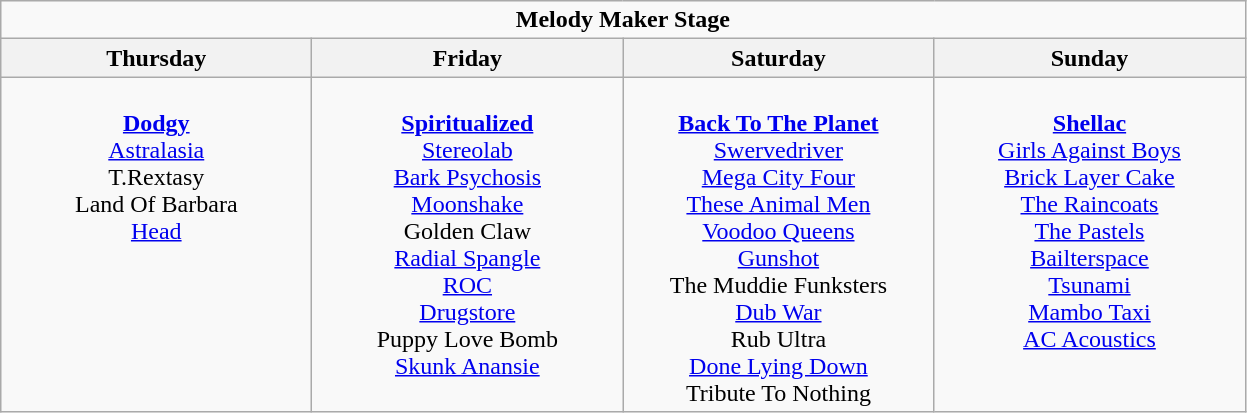<table class="wikitable">
<tr>
<td colspan="4" style="text-align:center;"><strong>Melody Maker Stage</strong></td>
</tr>
<tr>
<th>Thursday</th>
<th>Friday</th>
<th>Saturday</th>
<th>Sunday</th>
</tr>
<tr>
<td style="vertical-align:top; text-align:center; width:200px;"><br><strong><a href='#'>Dodgy</a></strong><br>
<a href='#'>Astralasia</a><br>T.Rextasy<br>
Land Of Barbara<br>
<a href='#'>Head</a><br></td>
<td style="text-align:center; vertical-align:top; width:200px;"><br><strong><a href='#'>Spiritualized</a></strong><br>
<a href='#'>Stereolab</a><br>
<a href='#'>Bark Psychosis</a><br>
<a href='#'>Moonshake</a><br>
Golden Claw<br>
<a href='#'>Radial Spangle</a><br>
<a href='#'>ROC</a><br>
<a href='#'>Drugstore</a><br>
Puppy Love Bomb<br>
<a href='#'>Skunk Anansie</a><br></td>
<td style="text-align:center; vertical-align:top; width:200px;"><br><strong><a href='#'>Back To The Planet</a></strong><br>
<a href='#'>Swervedriver</a><br>
<a href='#'>Mega City Four</a><br>
<a href='#'>These Animal Men</a><br>
<a href='#'>Voodoo Queens</a><br>
<a href='#'>Gunshot</a><br>
The Muddie Funksters<br>
<a href='#'>Dub War</a><br>
Rub Ultra<br>
<a href='#'>Done Lying Down</a><br>
Tribute To Nothing<br></td>
<td style="text-align:center; vertical-align:top; width:200px;"><br><strong><a href='#'>Shellac</a></strong><br>
<a href='#'>Girls Against Boys</a><br>
<a href='#'>Brick Layer Cake</a><br>
<a href='#'>The Raincoats</a><br>
<a href='#'>The Pastels</a><br>
<a href='#'>Bailterspace</a><br>
<a href='#'>Tsunami</a><br>
<a href='#'>Mambo Taxi</a><br>
<a href='#'>AC Acoustics</a><br></td>
</tr>
</table>
